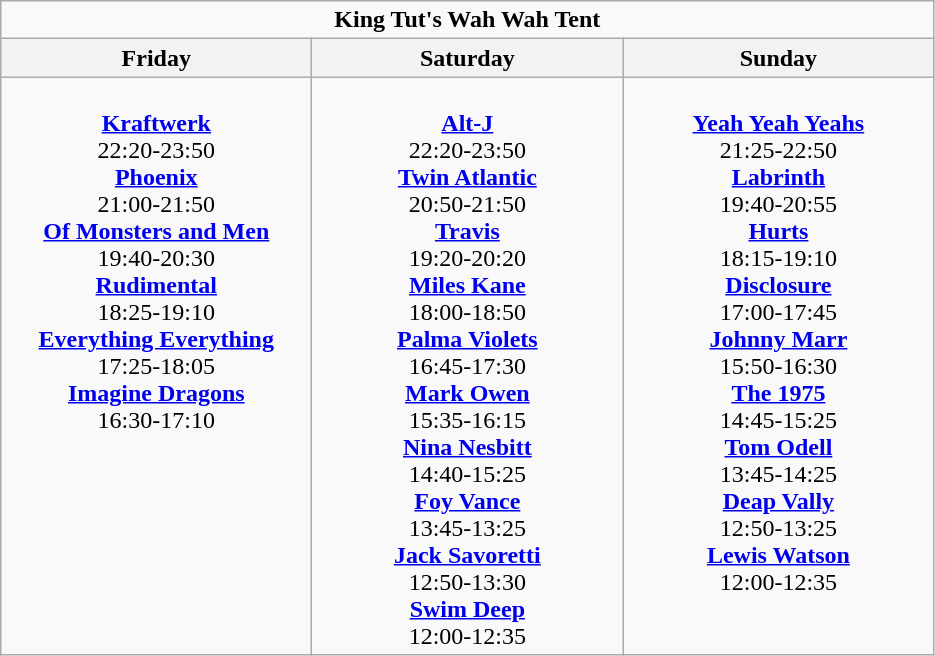<table class="wikitable">
<tr>
<td colspan="3" style="text-align:center;"><strong>King Tut's Wah Wah Tent</strong></td>
</tr>
<tr>
<th>Friday</th>
<th>Saturday</th>
<th>Sunday</th>
</tr>
<tr>
<td style="text-align:center; vertical-align:top; width:200px;"><br><strong><a href='#'>Kraftwerk</a></strong>
<br> 22:20-23:50
<br> <strong><a href='#'>Phoenix</a></strong>
<br> 21:00-21:50
<br> <strong><a href='#'>Of Monsters and Men</a></strong>
<br> 19:40-20:30
<br> <strong><a href='#'>Rudimental</a></strong>
<br> 18:25-19:10
<br> <strong><a href='#'>Everything Everything</a></strong>
<br> 17:25-18:05
<br> <strong><a href='#'>Imagine Dragons</a></strong>
<br> 16:30-17:10</td>
<td style="text-align:center; vertical-align:top; width:200px;"><br><strong><a href='#'>Alt-J</a></strong>
<br> 22:20-23:50
<br> <strong><a href='#'>Twin Atlantic</a></strong>
<br> 20:50-21:50
<br> <strong><a href='#'>Travis</a></strong>
<br> 19:20-20:20
<br> <strong><a href='#'>Miles Kane</a></strong>
<br> 18:00-18:50
<br> <strong><a href='#'>Palma Violets</a></strong>
<br> 16:45-17:30
<br> <strong><a href='#'>Mark Owen</a></strong>
<br> 15:35-16:15
<br> <strong><a href='#'>Nina Nesbitt</a></strong>
<br> 14:40-15:25
<br> <strong><a href='#'>Foy Vance</a></strong>
<br> 13:45-13:25
<br> <strong><a href='#'>Jack Savoretti</a></strong>
<br> 12:50-13:30
<br> <strong><a href='#'>Swim Deep</a></strong>
<br> 12:00-12:35</td>
<td style="text-align:center; vertical-align:top; width:200px;"><br><strong><a href='#'>Yeah Yeah Yeahs</a></strong>
<br> 21:25-22:50
<br> <strong><a href='#'>Labrinth</a></strong>
<br> 19:40-20:55
<br> <strong><a href='#'>Hurts</a></strong>
<br> 18:15-19:10
<br> <strong><a href='#'>Disclosure</a></strong>
<br> 17:00-17:45
<br> <strong><a href='#'>Johnny Marr</a></strong>
<br> 15:50-16:30
<br> <strong><a href='#'>The 1975</a></strong>
<br> 14:45-15:25
<br> <strong><a href='#'>Tom Odell</a></strong>
<br> 13:45-14:25
<br> <strong><a href='#'>Deap Vally</a></strong>
<br> 12:50-13:25
<br> <strong><a href='#'>Lewis Watson</a></strong>
<br> 12:00-12:35</td>
</tr>
</table>
